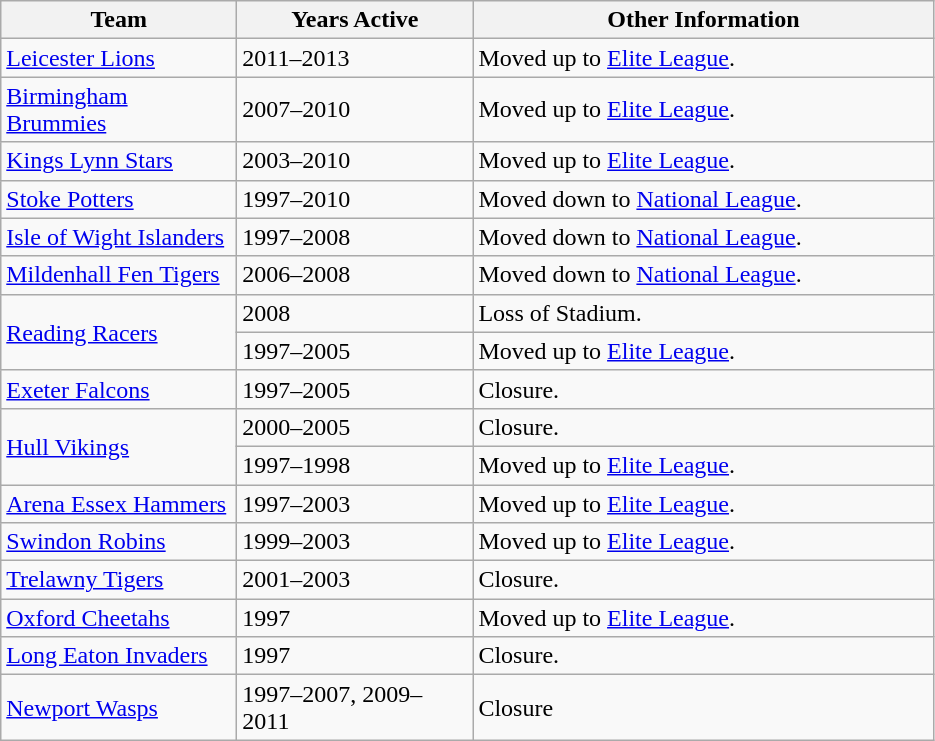<table class="wikitable">
<tr>
<th width=150px>Team</th>
<th width=150px>Years Active</th>
<th width=300px>Other Information</th>
</tr>
<tr>
<td><a href='#'>Leicester Lions</a></td>
<td>2011–2013</td>
<td>Moved up to <a href='#'>Elite League</a>.</td>
</tr>
<tr>
<td><a href='#'>Birmingham Brummies</a></td>
<td>2007–2010</td>
<td>Moved up to <a href='#'>Elite League</a>.</td>
</tr>
<tr>
<td><a href='#'>Kings Lynn Stars</a></td>
<td>2003–2010</td>
<td>Moved up to <a href='#'>Elite League</a>.</td>
</tr>
<tr>
<td><a href='#'>Stoke Potters</a></td>
<td>1997–2010</td>
<td>Moved down to <a href='#'>National League</a>.</td>
</tr>
<tr>
<td><a href='#'>Isle of Wight Islanders</a></td>
<td>1997–2008</td>
<td>Moved down to <a href='#'>National League</a>.</td>
</tr>
<tr>
<td><a href='#'>Mildenhall Fen Tigers</a></td>
<td>2006–2008</td>
<td>Moved down to <a href='#'>National League</a>.</td>
</tr>
<tr>
<td rowspan=2><a href='#'>Reading Racers</a></td>
<td>2008</td>
<td>Loss of Stadium.</td>
</tr>
<tr>
<td>1997–2005</td>
<td>Moved up to <a href='#'>Elite League</a>.</td>
</tr>
<tr>
<td><a href='#'>Exeter Falcons</a></td>
<td>1997–2005</td>
<td>Closure.</td>
</tr>
<tr>
<td rowspan=2><a href='#'>Hull Vikings</a></td>
<td>2000–2005</td>
<td>Closure.</td>
</tr>
<tr>
<td>1997–1998</td>
<td>Moved up to <a href='#'>Elite League</a>.</td>
</tr>
<tr>
<td><a href='#'>Arena Essex Hammers</a></td>
<td>1997–2003</td>
<td>Moved up to <a href='#'>Elite League</a>.</td>
</tr>
<tr>
<td><a href='#'>Swindon Robins</a></td>
<td>1999–2003</td>
<td>Moved up to <a href='#'>Elite League</a>.</td>
</tr>
<tr>
<td><a href='#'>Trelawny Tigers</a></td>
<td>2001–2003</td>
<td>Closure.</td>
</tr>
<tr>
<td><a href='#'>Oxford Cheetahs</a></td>
<td>1997</td>
<td>Moved up to <a href='#'>Elite League</a>.</td>
</tr>
<tr>
<td><a href='#'>Long Eaton Invaders</a></td>
<td>1997</td>
<td>Closure.</td>
</tr>
<tr>
<td><a href='#'>Newport Wasps</a></td>
<td>1997–2007, 2009–2011</td>
<td>Closure</td>
</tr>
</table>
